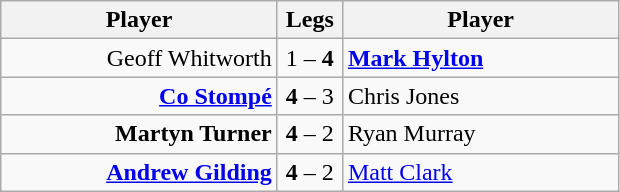<table class=wikitable style="text-align:center">
<tr>
<th width=177>Player</th>
<th width=36>Legs</th>
<th width=177>Player</th>
</tr>
<tr align=left>
<td align=right>Geoff Whitworth </td>
<td align=center>1 – <strong>4</strong></td>
<td> <strong><a href='#'>Mark Hylton</a></strong></td>
</tr>
<tr align=left>
<td align=right><strong><a href='#'>Co Stompé</a></strong> </td>
<td align=center><strong>4</strong> – 3</td>
<td> Chris Jones</td>
</tr>
<tr align=left>
<td align=right><strong>Martyn Turner</strong> </td>
<td align=center><strong>4</strong> – 2</td>
<td> Ryan Murray</td>
</tr>
<tr align=left>
<td align=right><strong><a href='#'>Andrew Gilding</a></strong> </td>
<td align=center><strong>4</strong> – 2</td>
<td> <a href='#'>Matt Clark</a></td>
</tr>
</table>
